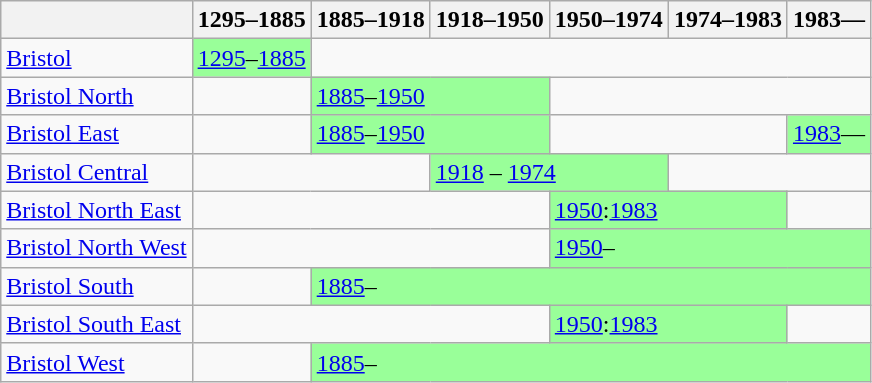<table class="wikitable">
<tr>
<th> </th>
<th>1295–1885</th>
<th>1885–1918</th>
<th>1918–1950</th>
<th>1950–1974</th>
<th>1974–1983</th>
<th>1983—</th>
</tr>
<tr>
<td><a href='#'>Bristol</a></td>
<td colspan="1" bgcolor="#99FF99"><a href='#'>1295</a>–<a href='#'>1885</a></td>
<td colspan="5"> </td>
</tr>
<tr>
<td><a href='#'>Bristol North</a></td>
<td colspan="1"> </td>
<td colspan="2" bgcolor="#99FF99"><a href='#'>1885</a>–<a href='#'>1950</a></td>
<td colspan="3"> </td>
</tr>
<tr>
<td><a href='#'>Bristol East</a></td>
<td colspan="1"> </td>
<td colspan="2" bgcolor="#99FF99"><a href='#'>1885</a>–<a href='#'>1950</a></td>
<td colspan="2"> </td>
<td colspan="1" bgcolor="#99FF99"><a href='#'>1983</a>—</td>
</tr>
<tr>
<td><a href='#'>Bristol Central</a></td>
<td colspan="2"> </td>
<td colspan="2" bgcolor="#99FF99"><a href='#'>1918</a> – <a href='#'>1974</a></td>
<td colspan="3"> </td>
</tr>
<tr>
<td><a href='#'>Bristol North East</a></td>
<td colspan="3"> </td>
<td colspan="2" bgcolor="#99FF99"><a href='#'>1950</a>:<a href='#'>1983</a></td>
<td colspan="1"> </td>
</tr>
<tr>
<td><a href='#'>Bristol North West</a></td>
<td colspan="3"> </td>
<td colspan="5" bgcolor="#99FF99"><a href='#'>1950</a>–</td>
</tr>
<tr>
<td><a href='#'>Bristol South</a></td>
<td colspan="1"> </td>
<td colspan="5" bgcolor="#99FF99"><a href='#'>1885</a>–</td>
</tr>
<tr>
<td><a href='#'>Bristol South East</a></td>
<td colspan="3"> </td>
<td colspan="2" bgcolor="#99FF99"><a href='#'>1950</a>:<a href='#'>1983</a></td>
<td colspan="1"> </td>
</tr>
<tr>
<td><a href='#'>Bristol West</a></td>
<td colspan="1"> </td>
<td colspan="5" bgcolor="#99FF99"><a href='#'>1885</a>–</td>
</tr>
</table>
